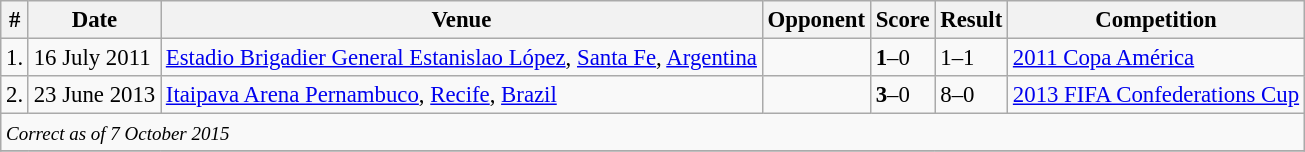<table class="wikitable" style="font-size:95%;">
<tr>
<th>#</th>
<th>Date</th>
<th>Venue</th>
<th>Opponent</th>
<th>Score</th>
<th>Result</th>
<th>Competition</th>
</tr>
<tr>
<td>1.</td>
<td>16 July 2011</td>
<td><a href='#'>Estadio Brigadier General Estanislao López</a>, <a href='#'>Santa Fe</a>, <a href='#'>Argentina</a></td>
<td></td>
<td><strong>1</strong>–0</td>
<td>1–1</td>
<td><a href='#'>2011 Copa América</a></td>
</tr>
<tr>
<td>2.</td>
<td>23 June 2013</td>
<td><a href='#'>Itaipava Arena Pernambuco</a>, <a href='#'>Recife</a>, <a href='#'>Brazil</a></td>
<td></td>
<td><strong>3</strong>–0</td>
<td>8–0</td>
<td><a href='#'>2013 FIFA Confederations Cup</a></td>
</tr>
<tr>
<td colspan="15"><small><em>Correct as of 7 October 2015</em></small></td>
</tr>
<tr>
</tr>
</table>
